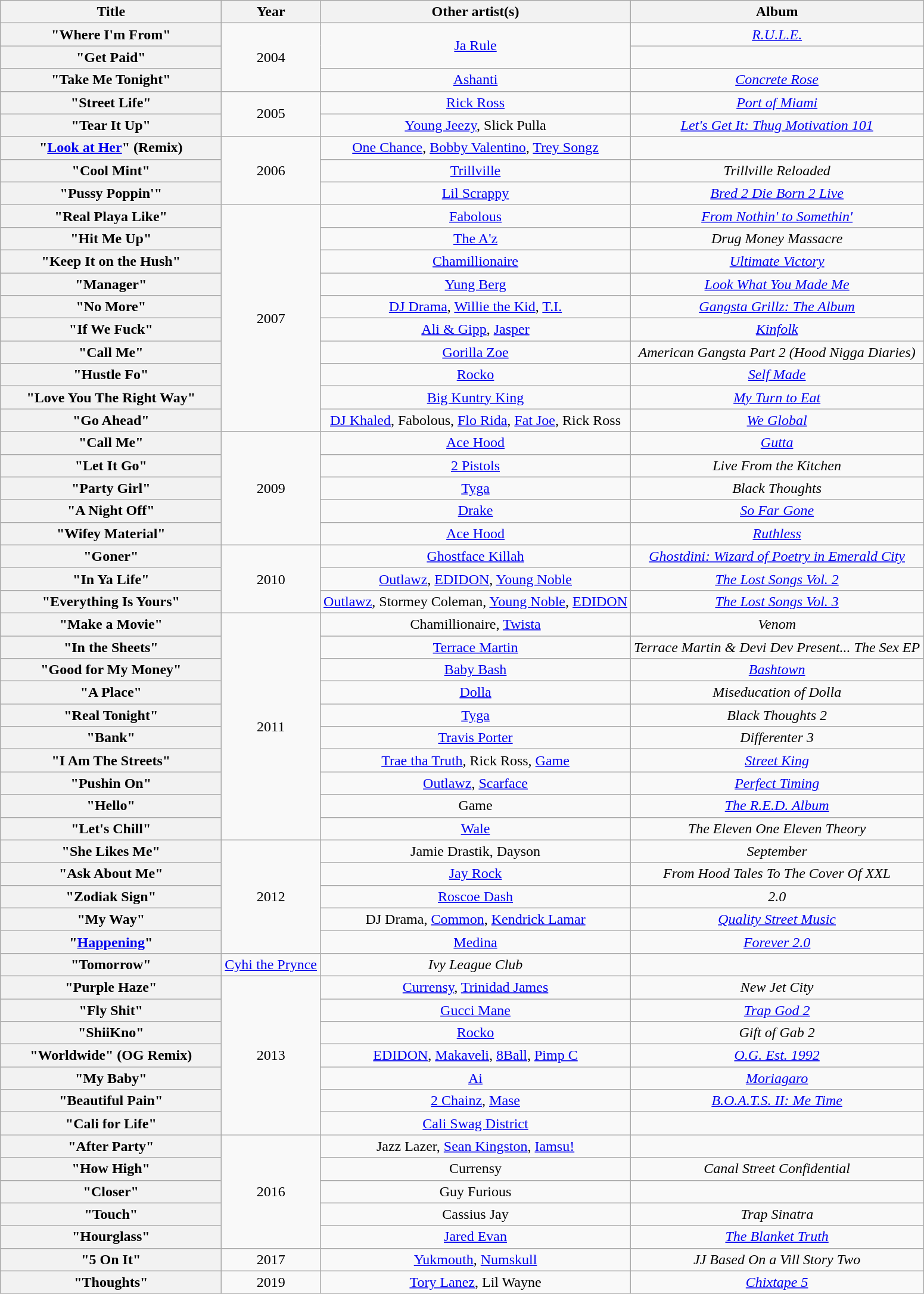<table class="wikitable plainrowheaders" style="text-align:center;">
<tr>
<th scope="col" style="width:15em;">Title</th>
<th scope="col">Year</th>
<th scope="col">Other artist(s)</th>
<th scope="col">Album</th>
</tr>
<tr>
<th scope="row">"Where I'm From"</th>
<td rowspan="3">2004</td>
<td rowspan="2"><a href='#'>Ja Rule</a></td>
<td><em><a href='#'>R.U.L.E.</a></em></td>
</tr>
<tr>
<th scope="row">"Get Paid"</th>
<td></td>
</tr>
<tr>
<th scope="row">"Take Me Tonight"</th>
<td><a href='#'>Ashanti</a></td>
<td><em><a href='#'>Concrete Rose</a></em></td>
</tr>
<tr>
<th scope="row">"Street Life"</th>
<td rowspan="2">2005</td>
<td><a href='#'>Rick Ross</a></td>
<td><em><a href='#'>Port of Miami</a></em></td>
</tr>
<tr>
<th scope="row">"Tear It Up"</th>
<td><a href='#'>Young Jeezy</a>, Slick Pulla</td>
<td><em><a href='#'>Let's Get It: Thug Motivation 101</a></em></td>
</tr>
<tr>
<th scope="row">"<a href='#'>Look at Her</a>" (Remix)</th>
<td rowspan="3">2006</td>
<td><a href='#'>One Chance</a>, <a href='#'>Bobby Valentino</a>, <a href='#'>Trey Songz</a></td>
<td></td>
</tr>
<tr>
<th scope="row">"Cool Mint"</th>
<td><a href='#'>Trillville</a></td>
<td><em>Trillville Reloaded</em></td>
</tr>
<tr>
<th scope="row">"Pussy Poppin'"</th>
<td><a href='#'>Lil Scrappy</a></td>
<td><em><a href='#'>Bred 2 Die Born 2 Live</a></em></td>
</tr>
<tr>
<th scope="row">"Real Playa Like"</th>
<td rowspan="10">2007</td>
<td><a href='#'>Fabolous</a></td>
<td><em><a href='#'>From Nothin' to Somethin'</a></em></td>
</tr>
<tr>
<th scope="row">"Hit Me Up"</th>
<td><a href='#'>The A'z</a></td>
<td><em>Drug Money Massacre</em></td>
</tr>
<tr>
<th scope="row">"Keep It on the Hush"</th>
<td><a href='#'>Chamillionaire</a></td>
<td><em><a href='#'>Ultimate Victory</a></em></td>
</tr>
<tr>
<th scope="row">"Manager"</th>
<td><a href='#'>Yung Berg</a></td>
<td><em><a href='#'>Look What You Made Me</a></em></td>
</tr>
<tr>
<th scope="row">"No More"</th>
<td><a href='#'>DJ Drama</a>, <a href='#'>Willie the Kid</a>, <a href='#'>T.I.</a></td>
<td><em><a href='#'>Gangsta Grillz: The Album</a></em></td>
</tr>
<tr>
<th scope="row">"If We Fuck"</th>
<td><a href='#'>Ali & Gipp</a>, <a href='#'>Jasper</a></td>
<td><em><a href='#'>Kinfolk</a></em></td>
</tr>
<tr>
<th scope="row">"Call Me"</th>
<td><a href='#'>Gorilla Zoe</a></td>
<td><em>American Gangsta Part 2 (Hood Nigga Diaries)</em></td>
</tr>
<tr>
<th scope="row">"Hustle Fo"</th>
<td><a href='#'>Rocko</a></td>
<td><em><a href='#'>Self Made</a></em></td>
</tr>
<tr>
<th scope="row">"Love You The Right Way"</th>
<td><a href='#'>Big Kuntry King</a></td>
<td><em><a href='#'>My Turn to Eat</a></em></td>
</tr>
<tr>
<th scope="row">"Go Ahead"</th>
<td><a href='#'>DJ Khaled</a>, Fabolous, <a href='#'>Flo Rida</a>, <a href='#'>Fat Joe</a>, Rick Ross</td>
<td><em><a href='#'>We Global</a></em></td>
</tr>
<tr>
<th scope="row">"Call Me"</th>
<td rowspan="5">2009</td>
<td><a href='#'>Ace Hood</a></td>
<td><em><a href='#'>Gutta</a></em></td>
</tr>
<tr>
<th scope="row">"Let It Go"</th>
<td><a href='#'>2 Pistols</a></td>
<td><em>Live From the Kitchen</em></td>
</tr>
<tr>
<th scope="row">"Party Girl"</th>
<td><a href='#'>Tyga</a></td>
<td><em>Black Thoughts</em></td>
</tr>
<tr>
<th scope="row">"A Night Off"</th>
<td><a href='#'>Drake</a></td>
<td><em><a href='#'>So Far Gone</a></em></td>
</tr>
<tr>
<th scope="row">"Wifey Material"</th>
<td><a href='#'>Ace Hood</a></td>
<td><em><a href='#'>Ruthless</a></em></td>
</tr>
<tr>
<th scope="row">"Goner"</th>
<td rowspan="3">2010</td>
<td><a href='#'>Ghostface Killah</a></td>
<td><em><a href='#'>Ghostdini: Wizard of Poetry in Emerald City</a></em></td>
</tr>
<tr>
<th scope="row">"In Ya Life"</th>
<td><a href='#'>Outlawz</a>, <a href='#'>EDIDON</a>, <a href='#'>Young Noble</a></td>
<td><em><a href='#'>The Lost Songs Vol. 2</a></em></td>
</tr>
<tr>
<th scope="row">"Everything Is Yours"</th>
<td><a href='#'>Outlawz</a>, Stormey Coleman, <a href='#'>Young Noble</a>, <a href='#'>EDIDON</a></td>
<td><em><a href='#'>The Lost Songs Vol. 3</a></em></td>
</tr>
<tr>
<th scope="row">"Make a Movie"</th>
<td rowspan="10">2011</td>
<td>Chamillionaire, <a href='#'>Twista</a></td>
<td><em>Venom</em></td>
</tr>
<tr>
<th scope="row">"In the Sheets"</th>
<td><a href='#'>Terrace Martin</a></td>
<td><em>Terrace Martin & Devi Dev Present... The Sex EP</em></td>
</tr>
<tr>
<th scope="row">"Good for My Money"</th>
<td><a href='#'>Baby Bash</a></td>
<td><em><a href='#'>Bashtown</a></em></td>
</tr>
<tr>
<th scope="row">"A Place"</th>
<td><a href='#'>Dolla</a></td>
<td><em>Miseducation of Dolla</em></td>
</tr>
<tr>
<th scope="row">"Real Tonight"</th>
<td><a href='#'>Tyga</a></td>
<td><em>Black Thoughts 2</em></td>
</tr>
<tr>
<th scope="row">"Bank"</th>
<td><a href='#'>Travis Porter</a></td>
<td><em>Differenter 3</em></td>
</tr>
<tr>
<th scope="row">"I Am The Streets"</th>
<td><a href='#'>Trae tha Truth</a>, Rick Ross, <a href='#'>Game</a></td>
<td><em><a href='#'>Street King</a></em></td>
</tr>
<tr>
<th scope="row">"Pushin On"</th>
<td><a href='#'>Outlawz</a>, <a href='#'>Scarface</a></td>
<td><em><a href='#'>Perfect Timing</a></em></td>
</tr>
<tr>
<th scope="row">"Hello"</th>
<td>Game</td>
<td><em><a href='#'>The R.E.D. Album</a></em></td>
</tr>
<tr>
<th scope="row">"Let's Chill"</th>
<td><a href='#'>Wale</a></td>
<td><em>The Eleven One Eleven Theory</em></td>
</tr>
<tr>
<th scope="row">"She Likes Me"</th>
<td rowspan="5">2012</td>
<td>Jamie Drastik, Dayson</td>
<td><em>September</em></td>
</tr>
<tr>
<th scope="row">"Ask About Me"</th>
<td><a href='#'>Jay Rock</a></td>
<td><em>From Hood Tales To The Cover Of XXL</em></td>
</tr>
<tr>
<th scope="row">"Zodiak Sign"</th>
<td><a href='#'>Roscoe Dash</a></td>
<td><em>2.0</em></td>
</tr>
<tr>
<th scope="row">"My Way"</th>
<td>DJ Drama, <a href='#'>Common</a>, <a href='#'>Kendrick Lamar</a></td>
<td><em><a href='#'>Quality Street Music</a></em></td>
</tr>
<tr>
<th scope="row">"<a href='#'>Happening</a>"</th>
<td><a href='#'>Medina</a></td>
<td><em><a href='#'>Forever 2.0</a></em></td>
</tr>
<tr>
<th scope="row">"Tomorrow"</th>
<td><a href='#'>Cyhi the Prynce</a></td>
<td><em>Ivy League Club</em></td>
</tr>
<tr>
<th scope="row">"Purple Haze"</th>
<td rowspan="7">2013</td>
<td><a href='#'>Currensy</a>, <a href='#'>Trinidad James</a></td>
<td><em>New Jet City</em></td>
</tr>
<tr>
<th scope="row">"Fly Shit"</th>
<td><a href='#'>Gucci Mane</a></td>
<td><em><a href='#'>Trap God 2</a></em></td>
</tr>
<tr>
<th scope="row">"ShiiKno"</th>
<td><a href='#'>Rocko</a></td>
<td><em>Gift of Gab 2</em></td>
</tr>
<tr>
<th scope="row">"Worldwide" (OG Remix)</th>
<td><a href='#'>EDIDON</a>, <a href='#'>Makaveli</a>, <a href='#'>8Ball</a>, <a href='#'>Pimp C</a></td>
<td><em><a href='#'>O.G. Est. 1992</a></em></td>
</tr>
<tr>
<th scope="row">"My Baby"</th>
<td><a href='#'>Ai</a></td>
<td><em><a href='#'>Moriagaro</a></em></td>
</tr>
<tr>
<th scope="row">"Beautiful Pain"</th>
<td><a href='#'>2 Chainz</a>, <a href='#'>Mase</a></td>
<td><em><a href='#'>B.O.A.T.S. II: Me Time</a></em></td>
</tr>
<tr>
<th scope="row">"Cali for Life"</th>
<td><a href='#'>Cali Swag District</a></td>
<td></td>
</tr>
<tr>
<th scope="row">"After Party"</th>
<td rowspan="5">2016</td>
<td>Jazz Lazer, <a href='#'>Sean Kingston</a>, <a href='#'>Iamsu!</a></td>
<td></td>
</tr>
<tr>
<th scope="row">"How High"</th>
<td>Currensy</td>
<td><em>Canal Street Confidential</em></td>
</tr>
<tr>
<th scope="row">"Closer"</th>
<td>Guy Furious</td>
<td></td>
</tr>
<tr>
<th scope="row">"Touch"</th>
<td>Cassius Jay</td>
<td><em>Trap Sinatra</em></td>
</tr>
<tr>
<th scope="row">"Hourglass"</th>
<td><a href='#'>Jared Evan</a></td>
<td><em><a href='#'>The Blanket Truth</a></em></td>
</tr>
<tr>
<th scope="row">"5 On It"</th>
<td rowspan="1">2017</td>
<td><a href='#'>Yukmouth</a>, <a href='#'>Numskull</a></td>
<td><em>JJ Based On a Vill Story Two</em></td>
</tr>
<tr>
<th scope="row">"Thoughts"</th>
<td rowspan="1">2019</td>
<td><a href='#'>Tory Lanez</a>, Lil Wayne</td>
<td><em><a href='#'>Chixtape 5</a></em></td>
</tr>
</table>
